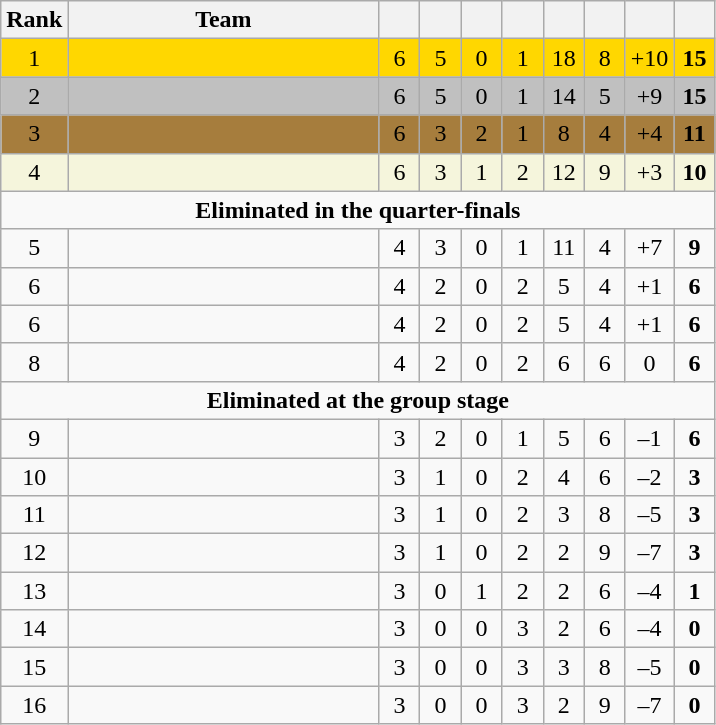<table class="wikitable" style="text-align:center">
<tr>
<th width=20>Rank</th>
<th width=200>Team</th>
<th width="20"></th>
<th width="20"></th>
<th width="20"></th>
<th width="20"></th>
<th width="20"></th>
<th width="20"></th>
<th width="20"></th>
<th width="20"></th>
</tr>
<tr style="background:gold;">
<td>1</td>
<td style="text-align:left;"></td>
<td>6</td>
<td>5</td>
<td>0</td>
<td>1</td>
<td>18</td>
<td>8</td>
<td>+10</td>
<td><strong>15</strong></td>
</tr>
<tr style="background:silver;">
<td>2</td>
<td style="text-align:left;"></td>
<td>6</td>
<td>5</td>
<td>0</td>
<td>1</td>
<td>14</td>
<td>5</td>
<td>+9</td>
<td><strong>15</strong></td>
</tr>
<tr style="background:#a67d3d;">
<td>3</td>
<td style="text-align:left;"></td>
<td>6</td>
<td>3</td>
<td>2</td>
<td>1</td>
<td>8</td>
<td>4</td>
<td>+4</td>
<td><strong>11</strong></td>
</tr>
<tr style="background:beige;">
<td>4</td>
<td style="text-align:left;"></td>
<td>6</td>
<td>3</td>
<td>1</td>
<td>2</td>
<td>12</td>
<td>9</td>
<td>+3</td>
<td><strong>10</strong></td>
</tr>
<tr>
<td colspan="11"><strong>Eliminated in the quarter-finals</strong></td>
</tr>
<tr>
<td>5</td>
<td style="text-align:left;"></td>
<td>4</td>
<td>3</td>
<td>0</td>
<td>1</td>
<td>11</td>
<td>4</td>
<td>+7</td>
<td><strong>9</strong></td>
</tr>
<tr>
<td>6</td>
<td style="text-align:left;"></td>
<td>4</td>
<td>2</td>
<td>0</td>
<td>2</td>
<td>5</td>
<td>4</td>
<td>+1</td>
<td><strong>6</strong></td>
</tr>
<tr>
<td>6</td>
<td style="text-align:left;"></td>
<td>4</td>
<td>2</td>
<td>0</td>
<td>2</td>
<td>5</td>
<td>4</td>
<td>+1</td>
<td><strong>6</strong></td>
</tr>
<tr>
<td>8</td>
<td style="text-align:left;"></td>
<td>4</td>
<td>2</td>
<td>0</td>
<td>2</td>
<td>6</td>
<td>6</td>
<td>0</td>
<td><strong>6</strong></td>
</tr>
<tr>
<td colspan="11"><strong>Eliminated at the group stage</strong></td>
</tr>
<tr>
<td>9</td>
<td style="text-align:left;"></td>
<td>3</td>
<td>2</td>
<td>0</td>
<td>1</td>
<td>5</td>
<td>6</td>
<td>–1</td>
<td><strong>6</strong></td>
</tr>
<tr>
<td>10</td>
<td style="text-align:left;"></td>
<td>3</td>
<td>1</td>
<td>0</td>
<td>2</td>
<td>4</td>
<td>6</td>
<td>–2</td>
<td><strong>3</strong></td>
</tr>
<tr>
<td>11</td>
<td style="text-align:left;"></td>
<td>3</td>
<td>1</td>
<td>0</td>
<td>2</td>
<td>3</td>
<td>8</td>
<td>–5</td>
<td><strong>3</strong></td>
</tr>
<tr>
<td>12</td>
<td style="text-align:left;"></td>
<td>3</td>
<td>1</td>
<td>0</td>
<td>2</td>
<td>2</td>
<td>9</td>
<td>–7</td>
<td><strong>3</strong></td>
</tr>
<tr>
<td>13</td>
<td style="text-align:left;"></td>
<td>3</td>
<td>0</td>
<td>1</td>
<td>2</td>
<td>2</td>
<td>6</td>
<td>–4</td>
<td><strong>1</strong></td>
</tr>
<tr>
<td>14</td>
<td style="text-align:left;"></td>
<td>3</td>
<td>0</td>
<td>0</td>
<td>3</td>
<td>2</td>
<td>6</td>
<td>–4</td>
<td><strong>0</strong></td>
</tr>
<tr>
<td>15</td>
<td style="text-align:left;"></td>
<td>3</td>
<td>0</td>
<td>0</td>
<td>3</td>
<td>3</td>
<td>8</td>
<td>–5</td>
<td><strong>0</strong></td>
</tr>
<tr>
<td>16</td>
<td style="text-align:left;"></td>
<td>3</td>
<td>0</td>
<td>0</td>
<td>3</td>
<td>2</td>
<td>9</td>
<td>–7</td>
<td><strong>0</strong></td>
</tr>
</table>
